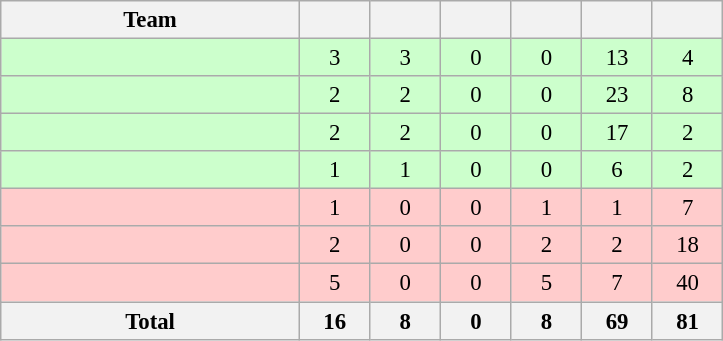<table class="wikitable" style="font-size:95%; text-align:center">
<tr>
<th width=192>Team</th>
<th width=40></th>
<th width=40></th>
<th width=40></th>
<th width=40></th>
<th width=40></th>
<th width=40></th>
</tr>
<tr style="background:#ccffcc;">
<td style="text-align:left;"></td>
<td>3</td>
<td>3</td>
<td>0</td>
<td>0</td>
<td>13</td>
<td>4</td>
</tr>
<tr style="background:#ccffcc;">
<td style="text-align:left;"></td>
<td>2</td>
<td>2</td>
<td>0</td>
<td>0</td>
<td>23</td>
<td>8</td>
</tr>
<tr style="background:#ccffcc;">
<td style="text-align:left;"></td>
<td>2</td>
<td>2</td>
<td>0</td>
<td>0</td>
<td>17</td>
<td>2</td>
</tr>
<tr style="background:#ccffcc;">
<td style="text-align:left;"></td>
<td>1</td>
<td>1</td>
<td>0</td>
<td>0</td>
<td>6</td>
<td>2</td>
</tr>
<tr style="background:#ffcccc;">
<td style="text-align:left;"></td>
<td>1</td>
<td>0</td>
<td>0</td>
<td>1</td>
<td>1</td>
<td>7</td>
</tr>
<tr style="background:#ffcccc;">
<td style="text-align:left;"></td>
<td>2</td>
<td>0</td>
<td>0</td>
<td>2</td>
<td>2</td>
<td>18</td>
</tr>
<tr style="background:#ffcccc;">
<td style="text-align:left;"></td>
<td>5</td>
<td>0</td>
<td>0</td>
<td>5</td>
<td>7</td>
<td>40</td>
</tr>
<tr>
<th>Total</th>
<th>16</th>
<th>8</th>
<th>0</th>
<th>8</th>
<th>69</th>
<th>81</th>
</tr>
</table>
